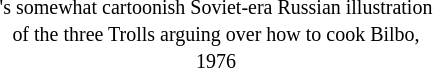<table style="margin-left: auto; margin-right: auto; border: none;">
<tr>
<td style="width:300px; text-align: center;"> <small>'s somewhat cartoonish Soviet-era Russian illustration of the three Trolls arguing over how to cook Bilbo, 1976</small></td>
</tr>
</table>
